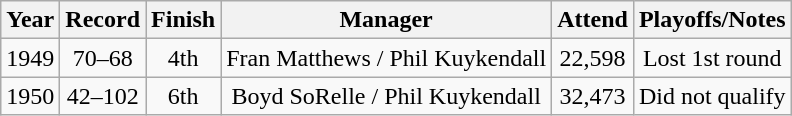<table class="wikitable" style="text-align:center">
<tr>
<th>Year</th>
<th>Record</th>
<th>Finish</th>
<th>Manager</th>
<th>Attend</th>
<th>Playoffs/Notes</th>
</tr>
<tr>
<td>1949</td>
<td>70–68</td>
<td>4th</td>
<td>Fran Matthews / Phil Kuykendall</td>
<td>22,598</td>
<td>Lost 1st round</td>
</tr>
<tr>
<td>1950</td>
<td>42–102</td>
<td>6th</td>
<td>Boyd SoRelle / Phil Kuykendall</td>
<td>32,473</td>
<td>Did not qualify</td>
</tr>
</table>
